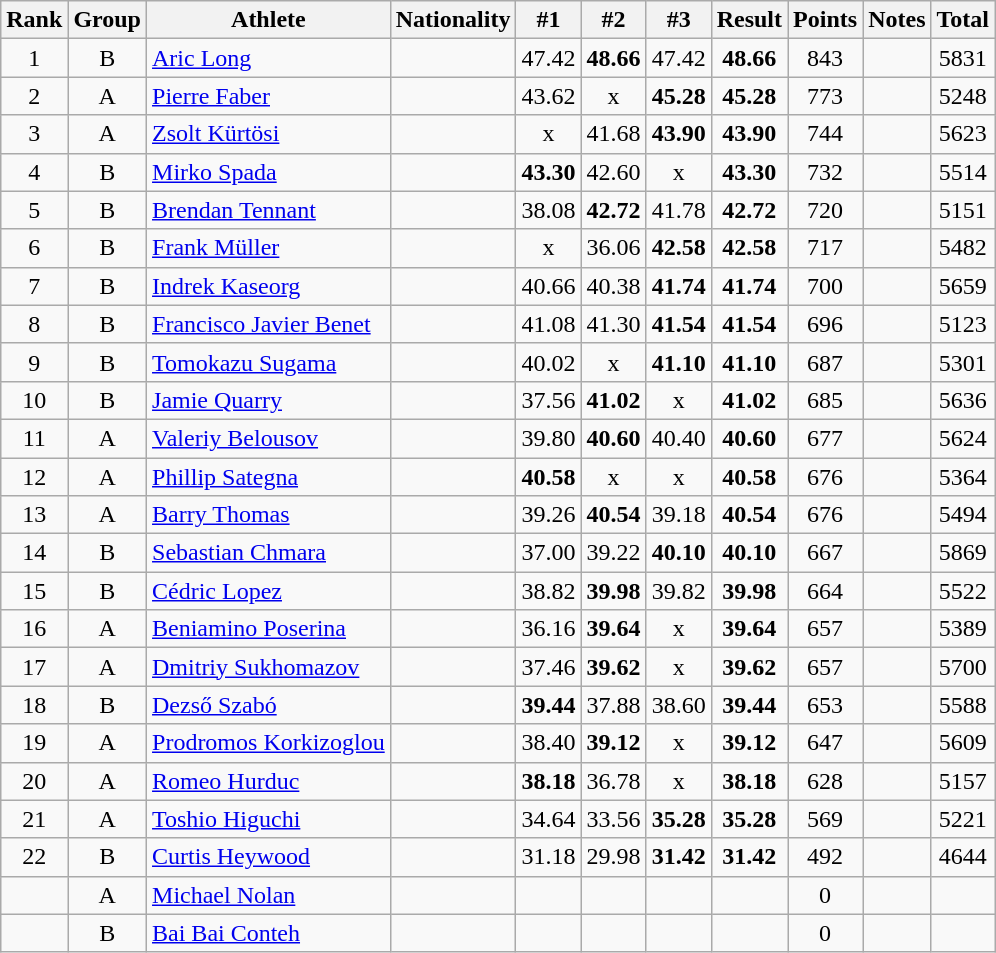<table class="wikitable sortable" style="text-align:center">
<tr>
<th>Rank</th>
<th>Group</th>
<th>Athlete</th>
<th>Nationality</th>
<th>#1</th>
<th>#2</th>
<th>#3</th>
<th>Result</th>
<th>Points</th>
<th>Notes</th>
<th>Total</th>
</tr>
<tr>
<td>1</td>
<td>B</td>
<td align=left><a href='#'>Aric Long</a></td>
<td align=left></td>
<td>47.42</td>
<td><strong>48.66</strong></td>
<td>47.42</td>
<td><strong>48.66</strong></td>
<td>843</td>
<td></td>
<td>5831</td>
</tr>
<tr>
<td>2</td>
<td>A</td>
<td align=left><a href='#'>Pierre Faber</a></td>
<td align=left></td>
<td>43.62</td>
<td>x</td>
<td><strong>45.28</strong></td>
<td><strong>45.28</strong></td>
<td>773</td>
<td></td>
<td>5248</td>
</tr>
<tr>
<td>3</td>
<td>A</td>
<td align=left><a href='#'>Zsolt Kürtösi</a></td>
<td align=left></td>
<td>x</td>
<td>41.68</td>
<td><strong>43.90</strong></td>
<td><strong>43.90</strong></td>
<td>744</td>
<td></td>
<td>5623</td>
</tr>
<tr>
<td>4</td>
<td>B</td>
<td align=left><a href='#'>Mirko Spada</a></td>
<td align=left></td>
<td><strong>43.30</strong></td>
<td>42.60</td>
<td>x</td>
<td><strong>43.30</strong></td>
<td>732</td>
<td></td>
<td>5514</td>
</tr>
<tr>
<td>5</td>
<td>B</td>
<td align=left><a href='#'>Brendan Tennant</a></td>
<td align=left></td>
<td>38.08</td>
<td><strong>42.72</strong></td>
<td>41.78</td>
<td><strong>42.72</strong></td>
<td>720</td>
<td></td>
<td>5151</td>
</tr>
<tr>
<td>6</td>
<td>B</td>
<td align=left><a href='#'>Frank Müller</a></td>
<td align=left></td>
<td>x</td>
<td>36.06</td>
<td><strong>42.58</strong></td>
<td><strong>42.58</strong></td>
<td>717</td>
<td></td>
<td>5482</td>
</tr>
<tr>
<td>7</td>
<td>B</td>
<td align=left><a href='#'>Indrek Kaseorg</a></td>
<td align=left></td>
<td>40.66</td>
<td>40.38</td>
<td><strong>41.74</strong></td>
<td><strong>41.74</strong></td>
<td>700</td>
<td></td>
<td>5659</td>
</tr>
<tr>
<td>8</td>
<td>B</td>
<td align=left><a href='#'>Francisco Javier Benet</a></td>
<td align=left></td>
<td>41.08</td>
<td>41.30</td>
<td><strong>41.54</strong></td>
<td><strong>41.54</strong></td>
<td>696</td>
<td></td>
<td>5123</td>
</tr>
<tr>
<td>9</td>
<td>B</td>
<td align=left><a href='#'>Tomokazu Sugama</a></td>
<td align=left></td>
<td>40.02</td>
<td>x</td>
<td><strong>41.10</strong></td>
<td><strong>41.10</strong></td>
<td>687</td>
<td></td>
<td>5301</td>
</tr>
<tr>
<td>10</td>
<td>B</td>
<td align=left><a href='#'>Jamie Quarry</a></td>
<td align=left></td>
<td>37.56</td>
<td><strong>41.02</strong></td>
<td>x</td>
<td><strong>41.02</strong></td>
<td>685</td>
<td></td>
<td>5636</td>
</tr>
<tr>
<td>11</td>
<td>A</td>
<td align=left><a href='#'>Valeriy Belousov</a></td>
<td align=left></td>
<td>39.80</td>
<td><strong>40.60</strong></td>
<td>40.40</td>
<td><strong>40.60</strong></td>
<td>677</td>
<td></td>
<td>5624</td>
</tr>
<tr>
<td>12</td>
<td>A</td>
<td align=left><a href='#'>Phillip Sategna</a></td>
<td align=left></td>
<td><strong>40.58</strong></td>
<td>x</td>
<td>x</td>
<td><strong>40.58</strong></td>
<td>676</td>
<td></td>
<td>5364</td>
</tr>
<tr>
<td>13</td>
<td>A</td>
<td align=left><a href='#'>Barry Thomas</a></td>
<td align=left></td>
<td>39.26</td>
<td><strong>40.54</strong></td>
<td>39.18</td>
<td><strong>40.54</strong></td>
<td>676</td>
<td></td>
<td>5494</td>
</tr>
<tr>
<td>14</td>
<td>B</td>
<td align=left><a href='#'>Sebastian Chmara</a></td>
<td align=left></td>
<td>37.00</td>
<td>39.22</td>
<td><strong>40.10</strong></td>
<td><strong>40.10</strong></td>
<td>667</td>
<td></td>
<td>5869</td>
</tr>
<tr>
<td>15</td>
<td>B</td>
<td align=left><a href='#'>Cédric Lopez</a></td>
<td align=left></td>
<td>38.82</td>
<td><strong>39.98</strong></td>
<td>39.82</td>
<td><strong>39.98</strong></td>
<td>664</td>
<td></td>
<td>5522</td>
</tr>
<tr>
<td>16</td>
<td>A</td>
<td align=left><a href='#'>Beniamino Poserina</a></td>
<td align=left></td>
<td>36.16</td>
<td><strong>39.64</strong></td>
<td>x</td>
<td><strong>39.64</strong></td>
<td>657</td>
<td></td>
<td>5389</td>
</tr>
<tr>
<td>17</td>
<td>A</td>
<td align=left><a href='#'>Dmitriy Sukhomazov</a></td>
<td align=left></td>
<td>37.46</td>
<td><strong>39.62</strong></td>
<td>x</td>
<td><strong>39.62</strong></td>
<td>657</td>
<td></td>
<td>5700</td>
</tr>
<tr>
<td>18</td>
<td>B</td>
<td align=left><a href='#'>Dezső Szabó</a></td>
<td align=left></td>
<td><strong>39.44</strong></td>
<td>37.88</td>
<td>38.60</td>
<td><strong>39.44</strong></td>
<td>653</td>
<td></td>
<td>5588</td>
</tr>
<tr>
<td>19</td>
<td>A</td>
<td align=left><a href='#'>Prodromos Korkizoglou</a></td>
<td align=left></td>
<td>38.40</td>
<td><strong>39.12</strong></td>
<td>x</td>
<td><strong>39.12</strong></td>
<td>647</td>
<td></td>
<td>5609</td>
</tr>
<tr>
<td>20</td>
<td>A</td>
<td align=left><a href='#'>Romeo Hurduc</a></td>
<td align=left></td>
<td><strong>38.18</strong></td>
<td>36.78</td>
<td>x</td>
<td><strong>38.18</strong></td>
<td>628</td>
<td></td>
<td>5157</td>
</tr>
<tr>
<td>21</td>
<td>A</td>
<td align=left><a href='#'>Toshio Higuchi</a></td>
<td align=left></td>
<td>34.64</td>
<td>33.56</td>
<td><strong>35.28</strong></td>
<td><strong>35.28</strong></td>
<td>569</td>
<td></td>
<td>5221</td>
</tr>
<tr>
<td>22</td>
<td>B</td>
<td align=left><a href='#'>Curtis Heywood</a></td>
<td align=left></td>
<td>31.18</td>
<td>29.98</td>
<td><strong>31.42</strong></td>
<td><strong>31.42</strong></td>
<td>492</td>
<td></td>
<td>4644</td>
</tr>
<tr>
<td></td>
<td>A</td>
<td align=left><a href='#'>Michael Nolan</a></td>
<td align=left></td>
<td></td>
<td></td>
<td></td>
<td><strong></strong></td>
<td>0</td>
<td></td>
<td></td>
</tr>
<tr>
<td></td>
<td>B</td>
<td align=left><a href='#'>Bai Bai Conteh</a></td>
<td align=left></td>
<td></td>
<td></td>
<td></td>
<td><strong></strong></td>
<td>0</td>
<td></td>
<td></td>
</tr>
</table>
